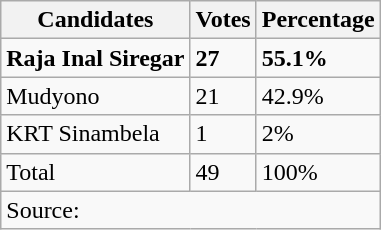<table class="wikitable">
<tr>
<th>Candidates</th>
<th>Votes</th>
<th>Percentage</th>
</tr>
<tr>
<td><strong>Raja Inal Siregar</strong></td>
<td><strong>27</strong></td>
<td><strong>55.1%</strong></td>
</tr>
<tr>
<td>Mudyono</td>
<td>21</td>
<td>42.9%</td>
</tr>
<tr>
<td>KRT Sinambela</td>
<td>1</td>
<td>2%</td>
</tr>
<tr>
<td>Total</td>
<td>49</td>
<td>100%</td>
</tr>
<tr>
<td colspan="3">Source:</td>
</tr>
</table>
